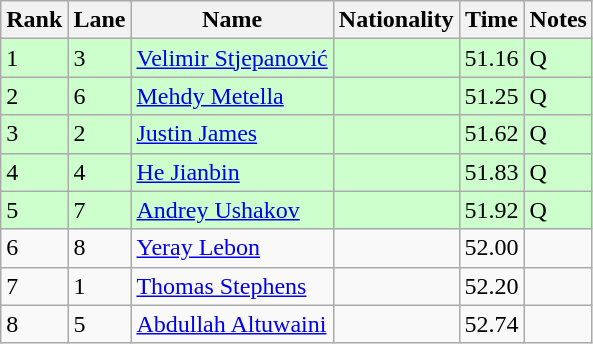<table class="wikitable">
<tr>
<th>Rank</th>
<th>Lane</th>
<th>Name</th>
<th>Nationality</th>
<th>Time</th>
<th>Notes</th>
</tr>
<tr bgcolor=ccffcc>
<td>1</td>
<td>3</td>
<td><a href='#'>Velimir Stjepanović</a></td>
<td></td>
<td>51.16</td>
<td>Q</td>
</tr>
<tr bgcolor=ccffcc>
<td>2</td>
<td>6</td>
<td><a href='#'>Mehdy Metella</a></td>
<td></td>
<td>51.25</td>
<td>Q</td>
</tr>
<tr bgcolor=ccffcc>
<td>3</td>
<td>2</td>
<td><a href='#'>Justin James</a></td>
<td></td>
<td>51.62</td>
<td>Q</td>
</tr>
<tr bgcolor=ccffcc>
<td>4</td>
<td>4</td>
<td><a href='#'>He Jianbin</a></td>
<td></td>
<td>51.83</td>
<td>Q</td>
</tr>
<tr bgcolor=ccffcc>
<td>5</td>
<td>7</td>
<td><a href='#'>Andrey Ushakov</a></td>
<td></td>
<td>51.92</td>
<td>Q</td>
</tr>
<tr>
<td>6</td>
<td>8</td>
<td><a href='#'>Yeray Lebon</a></td>
<td></td>
<td>52.00</td>
<td></td>
</tr>
<tr>
<td>7</td>
<td>1</td>
<td><a href='#'>Thomas Stephens</a></td>
<td></td>
<td>52.20</td>
<td></td>
</tr>
<tr>
<td>8</td>
<td>5</td>
<td><a href='#'>Abdullah Altuwaini</a></td>
<td></td>
<td>52.74</td>
<td></td>
</tr>
</table>
